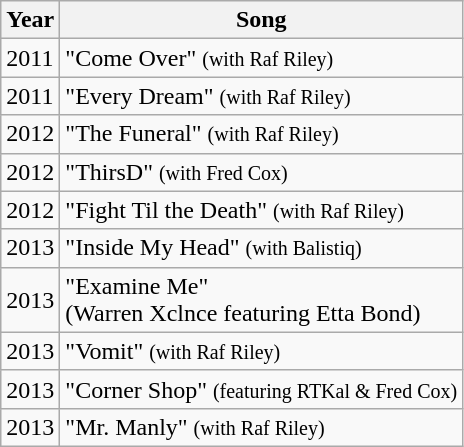<table class="wikitable">
<tr>
<th>Year</th>
<th>Song</th>
</tr>
<tr>
<td>2011</td>
<td>"Come Over" <small>(with Raf Riley)</small></td>
</tr>
<tr>
<td>2011</td>
<td>"Every Dream" <small>(with Raf Riley)</small></td>
</tr>
<tr>
<td>2012</td>
<td>"The Funeral" <small>(with Raf Riley)</small></td>
</tr>
<tr>
<td>2012</td>
<td>"ThirsD" <small>(with Fred Cox)</small></td>
</tr>
<tr>
<td>2012</td>
<td>"Fight Til the Death" <small>(with Raf Riley)</small></td>
</tr>
<tr>
<td>2013</td>
<td>"Inside My Head" <small>(with Balistiq)</small></td>
</tr>
<tr>
<td>2013</td>
<td>"Examine Me"<br><span>(Warren Xclnce featuring Etta Bond)</span></td>
</tr>
<tr>
<td>2013</td>
<td>"Vomit" <small>(with Raf Riley)</small></td>
</tr>
<tr>
<td>2013</td>
<td>"Corner Shop" <small>(featuring RTKal & Fred Cox)</small></td>
</tr>
<tr>
<td>2013</td>
<td>"Mr. Manly" <small>(with Raf Riley)</small></td>
</tr>
</table>
